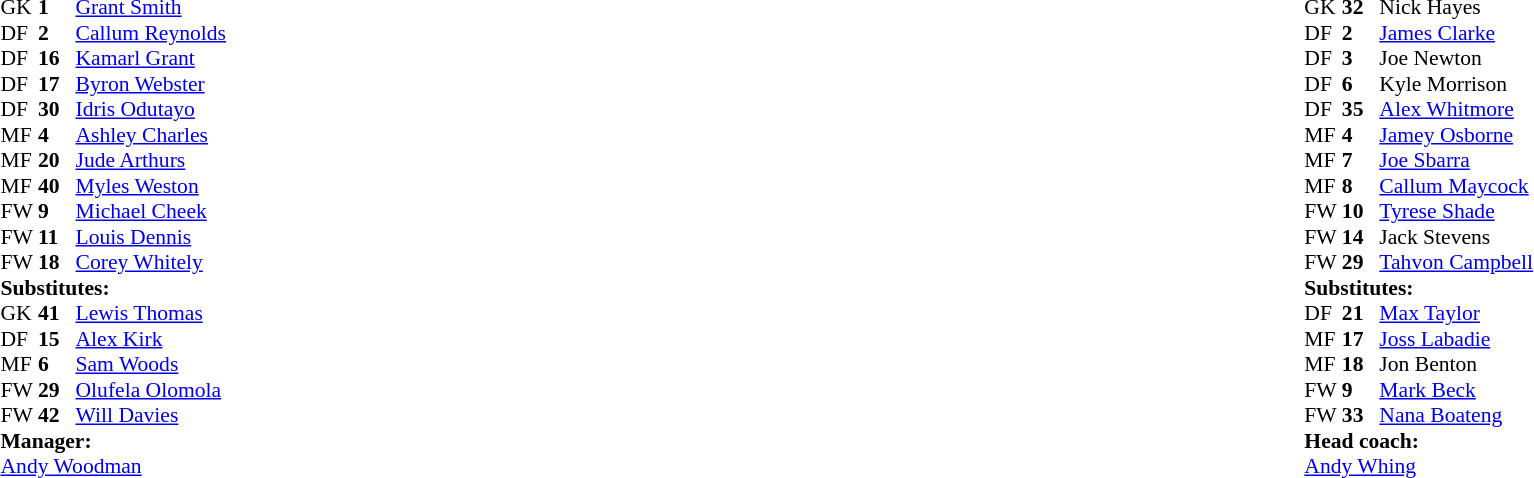<table width="100%">
<tr>
<td valign="top" width="50%"><br><table style="font-size: 90%" cellspacing="0" cellpadding="0">
<tr>
<th width=25></th>
<th width=25></th>
</tr>
<tr>
<td>GK</td>
<td><strong>1</strong></td>
<td> <a href='#'>Grant Smith</a></td>
<td></td>
</tr>
<tr>
<td>DF</td>
<td><strong>2</strong></td>
<td> <a href='#'>Callum Reynolds</a> </td>
<td></td>
</tr>
<tr>
<td>DF</td>
<td><strong>16</strong></td>
<td> <a href='#'>Kamarl Grant</a></td>
</tr>
<tr>
<td>DF</td>
<td><strong>17</strong></td>
<td> <a href='#'>Byron Webster</a></td>
</tr>
<tr>
<td>DF</td>
<td><strong>30</strong></td>
<td> <a href='#'>Idris Odutayo</a></td>
</tr>
<tr>
<td>MF</td>
<td><strong>4</strong></td>
<td> <a href='#'>Ashley Charles</a></td>
</tr>
<tr>
<td>MF</td>
<td><strong>20</strong></td>
<td> <a href='#'>Jude Arthurs</a></td>
</tr>
<tr>
<td>MF</td>
<td><strong>40</strong></td>
<td> <a href='#'>Myles Weston</a></td>
<td></td>
<td></td>
</tr>
<tr>
<td>FW</td>
<td><strong>9</strong></td>
<td> <a href='#'>Michael Cheek</a></td>
</tr>
<tr>
<td>FW</td>
<td><strong>11</strong></td>
<td> <a href='#'>Louis Dennis</a></td>
<td></td>
<td></td>
</tr>
<tr>
<td>FW</td>
<td><strong>18</strong></td>
<td> <a href='#'>Corey Whitely</a></td>
</tr>
<tr>
<td colspan=3><strong>Substitutes:</strong></td>
</tr>
<tr>
<td>GK</td>
<td><strong>41</strong></td>
<td> <a href='#'>Lewis Thomas</a></td>
</tr>
<tr>
<td>DF</td>
<td><strong>15</strong></td>
<td> <a href='#'>Alex Kirk</a></td>
<td></td>
<td></td>
</tr>
<tr>
<td>MF</td>
<td><strong>6</strong></td>
<td> <a href='#'>Sam Woods</a></td>
</tr>
<tr>
<td>FW</td>
<td><strong>29</strong></td>
<td> <a href='#'>Olufela Olomola</a></td>
<td></td>
<td></td>
</tr>
<tr>
<td>FW</td>
<td><strong>42</strong></td>
<td> <a href='#'>Will Davies</a></td>
</tr>
<tr>
<td colspan=3><strong>Manager:</strong></td>
</tr>
<tr>
<td colspan=4> <a href='#'>Andy Woodman</a></td>
</tr>
</table>
</td>
<td valign="top"></td>
<td valign="top" width="50%"><br><table style="font-size: 90%" cellspacing="0" cellpadding="0" align=center>
<tr>
<th width=25></th>
<th width=25></th>
</tr>
<tr>
<td>GK</td>
<td><strong>32</strong></td>
<td> Nick Hayes</td>
</tr>
<tr>
<td>DF</td>
<td><strong>2</strong></td>
<td> <a href='#'>James Clarke</a></td>
</tr>
<tr>
<td>DF</td>
<td><strong>3</strong></td>
<td> Joe Newton</td>
</tr>
<tr>
<td>DF</td>
<td><strong>6</strong></td>
<td> Kyle Morrison</td>
<td></td>
<td></td>
</tr>
<tr>
<td>DF</td>
<td><strong>35</strong></td>
<td> <a href='#'>Alex Whitmore</a></td>
</tr>
<tr>
<td>MF</td>
<td><strong>4</strong></td>
<td> <a href='#'>Jamey Osborne</a></td>
<td> </td>
<td></td>
</tr>
<tr>
<td>MF</td>
<td><strong>7</strong></td>
<td> <a href='#'>Joe Sbarra</a></td>
<td></td>
<td></td>
</tr>
<tr>
<td>MF</td>
<td><strong>8</strong></td>
<td> <a href='#'>Callum Maycock</a></td>
</tr>
<tr>
<td>FW</td>
<td><strong>10</strong></td>
<td> <a href='#'>Tyrese Shade</a></td>
</tr>
<tr>
<td>FW</td>
<td><strong>14</strong></td>
<td> Jack Stevens</td>
<td></td>
<td></td>
</tr>
<tr>
<td>FW</td>
<td><strong>29</strong></td>
<td> <a href='#'>Tahvon Campbell</a></td>
</tr>
<tr>
<td colspan=3><strong>Substitutes:</strong></td>
</tr>
<tr>
<td>DF</td>
<td><strong>21</strong></td>
<td> <a href='#'>Max Taylor</a></td>
<td></td>
<td></td>
</tr>
<tr>
<td>MF</td>
<td><strong>17</strong></td>
<td> <a href='#'>Joss Labadie</a></td>
<td></td>
<td></td>
</tr>
<tr>
<td>MF</td>
<td><strong>18</strong></td>
<td> Jon Benton</td>
<td></td>
<td></td>
</tr>
<tr>
<td>FW</td>
<td><strong>9</strong></td>
<td> <a href='#'>Mark Beck</a></td>
</tr>
<tr>
<td>FW</td>
<td><strong>33</strong></td>
<td> <a href='#'>Nana Boateng</a></td>
<td></td>
<td></td>
</tr>
<tr>
<td colspan=3><strong>Head coach:</strong></td>
</tr>
<tr>
<td colspan=4> <a href='#'>Andy Whing</a></td>
</tr>
</table>
</td>
</tr>
</table>
